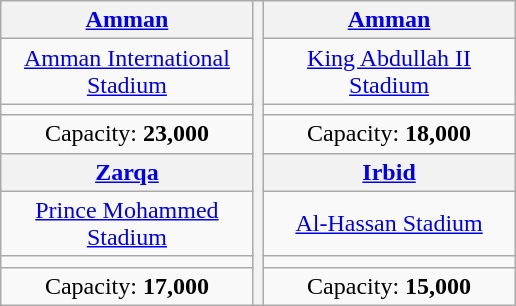<table class=wikitable style="text-align:center;margin:1em auto;">
<tr>
<th width=160><a href='#'>Amman</a></th>
<th rowspan=8><br></th>
<th width=160><a href='#'>Amman</a></th>
</tr>
<tr>
<td><a href='#'>Amman International Stadium</a></td>
<td><a href='#'>King Abdullah II Stadium</a></td>
</tr>
<tr>
<td></td>
<td></td>
</tr>
<tr>
<td>Capacity: <strong>23,000</strong></td>
<td>Capacity: <strong>18,000</strong></td>
</tr>
<tr>
<th width=160><a href='#'>Zarqa</a></th>
<th><a href='#'>Irbid</a></th>
</tr>
<tr>
<td><a href='#'>Prince Mohammed Stadium</a></td>
<td><a href='#'>Al-Hassan Stadium</a></td>
</tr>
<tr>
<td></td>
<td></td>
</tr>
<tr>
<td>Capacity: <strong>17,000</strong></td>
<td>Capacity: <strong>15,000</strong></td>
</tr>
</table>
